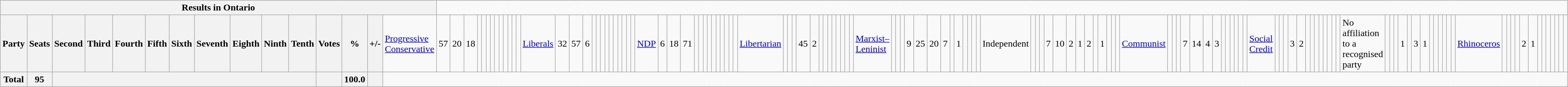<table class="wikitable">
<tr>
<th colspan=16>Results in Ontario</th>
</tr>
<tr>
<th colspan=2>Party</th>
<th>Seats</th>
<th>Second</th>
<th>Third</th>
<th>Fourth</th>
<th>Fifth</th>
<th>Sixth</th>
<th>Seventh</th>
<th>Eighth</th>
<th>Ninth</th>
<th>Tenth</th>
<th>Votes</th>
<th>%</th>
<th>+/-<br></th>
<td><a href='#'>Progressive Conservative</a></td>
<td align="right">57</td>
<td align="right">20</td>
<td align="right">18</td>
<td align="right"></td>
<td align="right"></td>
<td align="right"></td>
<td align="right"></td>
<td align="right"></td>
<td align="right"></td>
<td align="right"></td>
<td align="right"></td>
<td align="right"></td>
<td align="right"><br></td>
<td><a href='#'>Liberals</a></td>
<td align="right">32</td>
<td align="right">57</td>
<td align="right">6</td>
<td align="right"></td>
<td align="right"></td>
<td align="right"></td>
<td align="right"></td>
<td align="right"></td>
<td align="right"></td>
<td align="right"></td>
<td align="right"></td>
<td align="right"></td>
<td align="right"><br></td>
<td><a href='#'>NDP</a></td>
<td align="right">6</td>
<td align="right">18</td>
<td align="right">71</td>
<td align="right"></td>
<td align="right"></td>
<td align="right"></td>
<td align="right"></td>
<td align="right"></td>
<td align="right"></td>
<td align="right"></td>
<td align="right"></td>
<td align="right"></td>
<td align="right"><br></td>
<td><a href='#'>Libertarian</a></td>
<td align="right"></td>
<td align="right"></td>
<td align="right"></td>
<td align="right">45</td>
<td align="right">2</td>
<td align="right"></td>
<td align="right"></td>
<td align="right"></td>
<td align="right"></td>
<td align="right"></td>
<td align="right"></td>
<td align="right"></td>
<td align="right"><br></td>
<td><a href='#'>Marxist–Leninist</a></td>
<td align="right"></td>
<td align="right"></td>
<td align="right"></td>
<td align="right">9</td>
<td align="right">25</td>
<td align="right">20</td>
<td align="right">7</td>
<td align="right"></td>
<td align="right">1</td>
<td align="right"></td>
<td align="right"></td>
<td align="right"></td>
<td align="right"><br></td>
<td>Independent</td>
<td align="right"></td>
<td align="right"></td>
<td align="right"></td>
<td align="right">7</td>
<td align="right">10</td>
<td align="right">2</td>
<td align="right">1</td>
<td align="right">2</td>
<td align="right"></td>
<td align="right">1</td>
<td align="right"></td>
<td align="right"></td>
<td align="right"><br></td>
<td><a href='#'>Communist</a></td>
<td align="right"></td>
<td align="right"></td>
<td align="right"></td>
<td align="right">7</td>
<td align="right">14</td>
<td align="right">4</td>
<td align="right">3</td>
<td align="right"></td>
<td align="right"></td>
<td align="right"></td>
<td align="right"></td>
<td align="right"></td>
<td align="right"><br></td>
<td><a href='#'>Social Credit</a></td>
<td align="right"></td>
<td align="right"></td>
<td align="right"></td>
<td align="right">3</td>
<td align="right">2</td>
<td align="right"></td>
<td align="right"></td>
<td align="right"></td>
<td align="right"></td>
<td align="right"></td>
<td align="right"></td>
<td align="right"></td>
<td align="right"><br></td>
<td>No affiliation to a recognised party</td>
<td align="right"></td>
<td align="right"></td>
<td align="right"></td>
<td align="right">1</td>
<td align="right"></td>
<td align="right">3</td>
<td align="right">1</td>
<td align="right"></td>
<td align="right"></td>
<td align="right"></td>
<td align="right"></td>
<td align="right"></td>
<td align="right"><br></td>
<td><a href='#'>Rhinoceros</a></td>
<td align="right"></td>
<td align="right"></td>
<td align="right"></td>
<td align="right"></td>
<td align="right">2</td>
<td align="right">1</td>
<td align="right"></td>
<td align="right"></td>
<td align="right"></td>
<td align="right"></td>
<td align="right"></td>
<td align="right"></td>
<td align="right"></td>
</tr>
<tr>
<th colspan="2">Total</th>
<th>95</th>
<th colspan="9"></th>
<th></th>
<th>100.0</th>
<th></th>
</tr>
</table>
